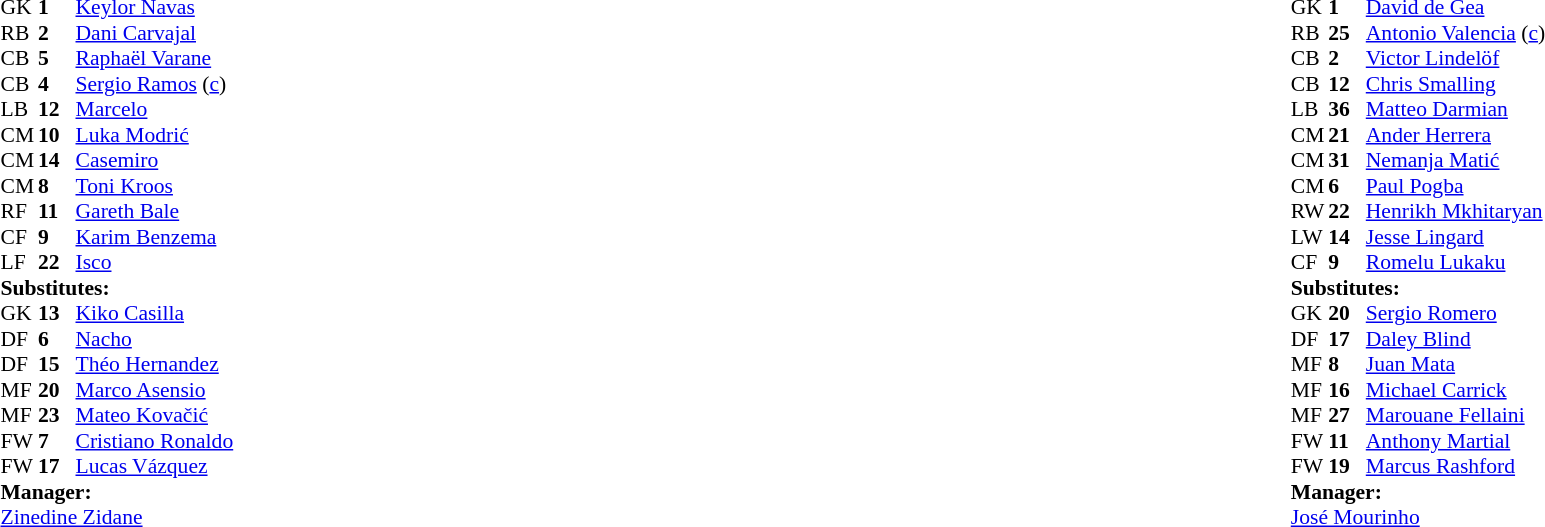<table width="100%">
<tr>
<td valign="top" width="40%"><br><table style="font-size:90%" cellspacing="0" cellpadding="0">
<tr>
<th width=25></th>
<th width=25></th>
</tr>
<tr>
<td>GK</td>
<td><strong>1</strong></td>
<td> <a href='#'>Keylor Navas</a></td>
</tr>
<tr>
<td>RB</td>
<td><strong>2</strong></td>
<td> <a href='#'>Dani Carvajal</a></td>
<td></td>
</tr>
<tr>
<td>CB</td>
<td><strong>5</strong></td>
<td> <a href='#'>Raphaël Varane</a></td>
</tr>
<tr>
<td>CB</td>
<td><strong>4</strong></td>
<td> <a href='#'>Sergio Ramos</a> (<a href='#'>c</a>)</td>
<td></td>
</tr>
<tr>
<td>LB</td>
<td><strong>12</strong></td>
<td> <a href='#'>Marcelo</a></td>
</tr>
<tr>
<td>CM</td>
<td><strong>10</strong></td>
<td> <a href='#'>Luka Modrić</a></td>
</tr>
<tr>
<td>CM</td>
<td><strong>14</strong></td>
<td> <a href='#'>Casemiro</a></td>
</tr>
<tr>
<td>CM</td>
<td><strong>8</strong></td>
<td> <a href='#'>Toni Kroos</a></td>
</tr>
<tr>
<td>RF</td>
<td><strong>11</strong></td>
<td> <a href='#'>Gareth Bale</a></td>
<td></td>
<td></td>
</tr>
<tr>
<td>CF</td>
<td><strong>9</strong></td>
<td> <a href='#'>Karim Benzema</a></td>
<td></td>
<td></td>
</tr>
<tr>
<td>LF</td>
<td><strong>22</strong></td>
<td> <a href='#'>Isco</a></td>
<td></td>
<td></td>
</tr>
<tr>
<td colspan=3><strong>Substitutes:</strong></td>
</tr>
<tr>
<td>GK</td>
<td><strong>13</strong></td>
<td> <a href='#'>Kiko Casilla</a></td>
</tr>
<tr>
<td>DF</td>
<td><strong>6</strong></td>
<td> <a href='#'>Nacho</a></td>
</tr>
<tr>
<td>DF</td>
<td><strong>15</strong></td>
<td> <a href='#'>Théo Hernandez</a></td>
</tr>
<tr>
<td>MF</td>
<td><strong>20</strong></td>
<td> <a href='#'>Marco Asensio</a></td>
<td></td>
<td></td>
</tr>
<tr>
<td>MF</td>
<td><strong>23</strong></td>
<td> <a href='#'>Mateo Kovačić</a></td>
</tr>
<tr>
<td>FW</td>
<td><strong>7</strong></td>
<td> <a href='#'>Cristiano Ronaldo</a></td>
<td></td>
<td></td>
</tr>
<tr>
<td>FW</td>
<td><strong>17</strong></td>
<td> <a href='#'>Lucas Vázquez</a></td>
<td></td>
<td></td>
</tr>
<tr>
<td colspan=3><strong>Manager:</strong></td>
</tr>
<tr>
<td colspan=3> <a href='#'>Zinedine Zidane</a></td>
</tr>
</table>
</td>
<td valign="top"></td>
<td valign="top" width="50%"><br><table style="font-size:90%; margin:auto" cellspacing="0" cellpadding="0">
<tr>
<th width=25></th>
<th width=25></th>
</tr>
<tr>
<td>GK</td>
<td><strong>1</strong></td>
<td> <a href='#'>David de Gea</a></td>
</tr>
<tr>
<td>RB</td>
<td><strong>25</strong></td>
<td> <a href='#'>Antonio Valencia</a> (<a href='#'>c</a>)</td>
</tr>
<tr>
<td>CB</td>
<td><strong>2</strong></td>
<td> <a href='#'>Victor Lindelöf</a></td>
</tr>
<tr>
<td>CB</td>
<td><strong>12</strong></td>
<td> <a href='#'>Chris Smalling</a></td>
</tr>
<tr>
<td>LB</td>
<td><strong>36</strong></td>
<td> <a href='#'>Matteo Darmian</a></td>
</tr>
<tr>
<td>CM</td>
<td><strong>21</strong></td>
<td> <a href='#'>Ander Herrera</a></td>
<td></td>
<td></td>
</tr>
<tr>
<td>CM</td>
<td><strong>31</strong></td>
<td> <a href='#'>Nemanja Matić</a></td>
</tr>
<tr>
<td>CM</td>
<td><strong>6</strong></td>
<td> <a href='#'>Paul Pogba</a></td>
</tr>
<tr>
<td>RW</td>
<td><strong>22</strong></td>
<td> <a href='#'>Henrikh Mkhitaryan</a></td>
</tr>
<tr>
<td>LW</td>
<td><strong>14</strong></td>
<td> <a href='#'>Jesse Lingard</a></td>
<td></td>
<td></td>
</tr>
<tr>
<td>CF</td>
<td><strong>9</strong></td>
<td> <a href='#'>Romelu Lukaku</a></td>
</tr>
<tr>
<td colspan=3><strong>Substitutes:</strong></td>
</tr>
<tr>
<td>GK</td>
<td><strong>20</strong></td>
<td> <a href='#'>Sergio Romero</a></td>
</tr>
<tr>
<td>DF</td>
<td><strong>17</strong></td>
<td> <a href='#'>Daley Blind</a></td>
</tr>
<tr>
<td>MF</td>
<td><strong>8</strong></td>
<td> <a href='#'>Juan Mata</a></td>
</tr>
<tr>
<td>MF</td>
<td><strong>16</strong></td>
<td> <a href='#'>Michael Carrick</a></td>
</tr>
<tr>
<td>MF</td>
<td><strong>27</strong></td>
<td> <a href='#'>Marouane Fellaini</a></td>
<td></td>
<td></td>
</tr>
<tr>
<td>FW</td>
<td><strong>11</strong></td>
<td> <a href='#'>Anthony Martial</a></td>
</tr>
<tr>
<td>FW</td>
<td><strong>19</strong></td>
<td> <a href='#'>Marcus Rashford</a></td>
<td></td>
<td></td>
</tr>
<tr>
<td colspan=3><strong>Manager:</strong></td>
</tr>
<tr>
<td colspan=3> <a href='#'>José Mourinho</a></td>
</tr>
</table>
</td>
</tr>
</table>
